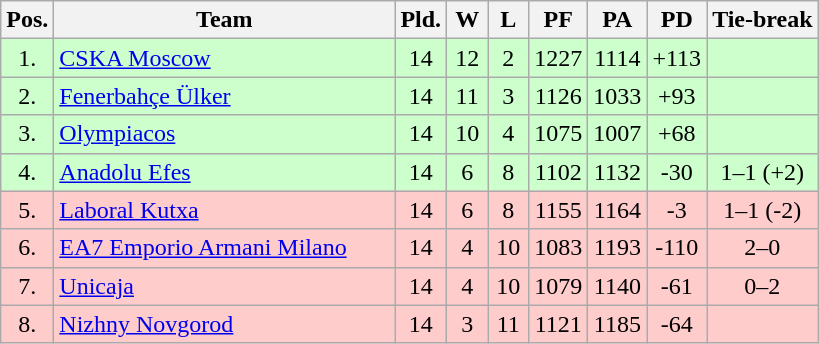<table class="wikitable" style="text-align:center">
<tr>
<th width=15>Pos.</th>
<th width=220>Team</th>
<th width=20>Pld.</th>
<th width=20>W</th>
<th width=20>L</th>
<th width=20>PF</th>
<th width=20>PA</th>
<th width=20>PD</th>
<th>Tie-break</th>
</tr>
<tr style="background: #ccffcc;">
<td>1.</td>
<td align=left> <a href='#'>CSKA Moscow</a></td>
<td>14</td>
<td>12</td>
<td>2</td>
<td>1227</td>
<td>1114</td>
<td>+113</td>
<td></td>
</tr>
<tr style="background: #ccffcc;">
<td>2.</td>
<td align=left> <a href='#'>Fenerbahçe Ülker</a></td>
<td>14</td>
<td>11</td>
<td>3</td>
<td>1126</td>
<td>1033</td>
<td>+93</td>
<td></td>
</tr>
<tr style="background: #ccffcc;">
<td>3.</td>
<td align=left> <a href='#'>Olympiacos</a></td>
<td>14</td>
<td>10</td>
<td>4</td>
<td>1075</td>
<td>1007</td>
<td>+68</td>
<td></td>
</tr>
<tr style="background: #ccffcc;">
<td>4.</td>
<td align=left> <a href='#'>Anadolu Efes</a></td>
<td>14</td>
<td>6</td>
<td>8</td>
<td>1102</td>
<td>1132</td>
<td>-30</td>
<td>1–1 (+2)</td>
</tr>
<tr style="background: #ffcccc;">
<td>5.</td>
<td align=left> <a href='#'>Laboral Kutxa</a></td>
<td>14</td>
<td>6</td>
<td>8</td>
<td>1155</td>
<td>1164</td>
<td>-3</td>
<td>1–1 (-2)</td>
</tr>
<tr style="background: #ffcccc;">
<td>6.</td>
<td align=left> <a href='#'>EA7 Emporio Armani Milano</a></td>
<td>14</td>
<td>4</td>
<td>10</td>
<td>1083</td>
<td>1193</td>
<td>-110</td>
<td>2–0</td>
</tr>
<tr style="background: #ffcccc;">
<td>7.</td>
<td align=left> <a href='#'>Unicaja</a></td>
<td>14</td>
<td>4</td>
<td>10</td>
<td>1079</td>
<td>1140</td>
<td>-61</td>
<td>0–2</td>
</tr>
<tr style="background: #ffcccc;">
<td>8.</td>
<td align=left> <a href='#'>Nizhny Novgorod</a></td>
<td>14</td>
<td>3</td>
<td>11</td>
<td>1121</td>
<td>1185</td>
<td>-64</td>
<td></td>
</tr>
</table>
